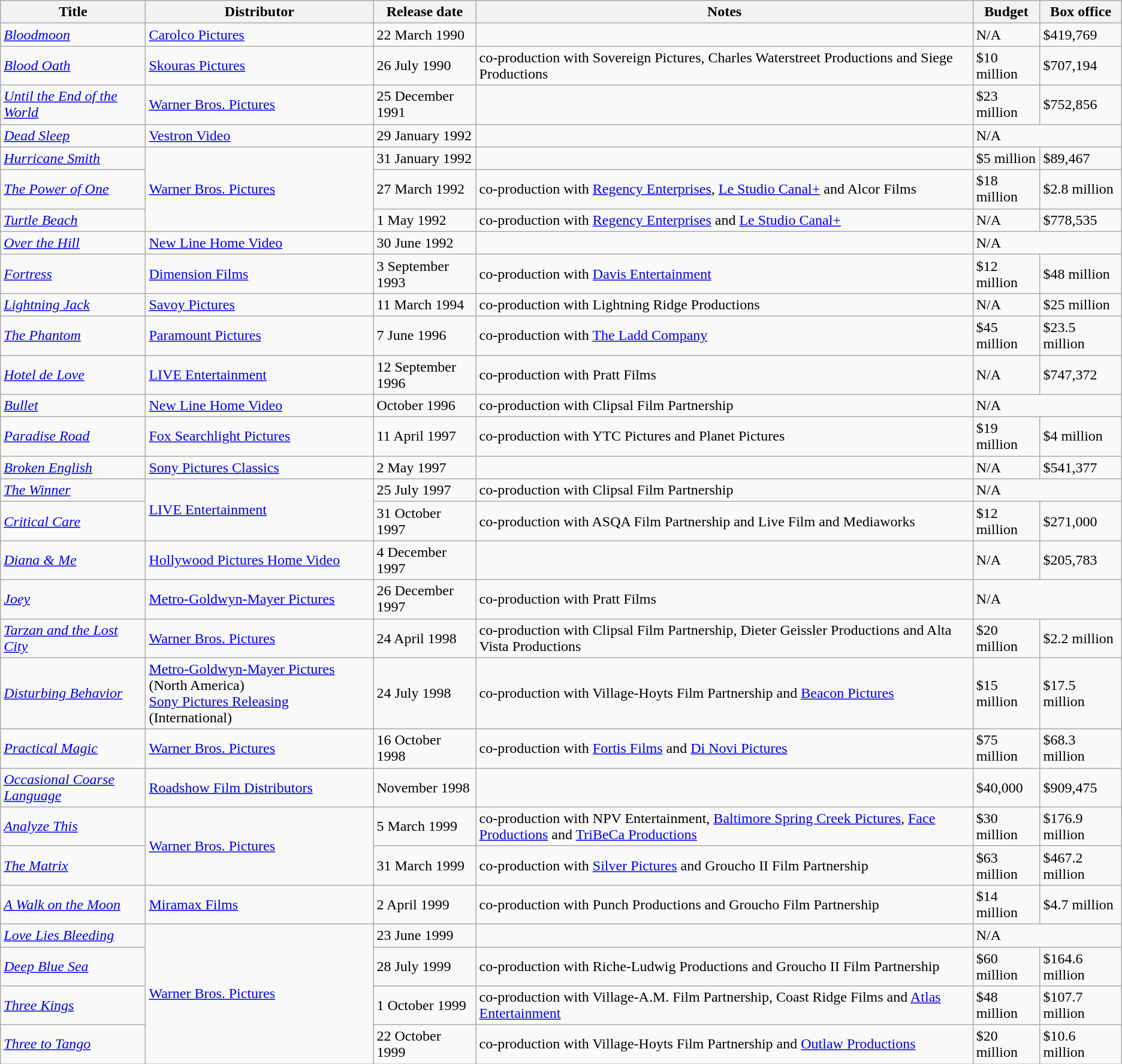<table class="wikitable sortable">
<tr>
<th>Title</th>
<th>Distributor</th>
<th>Release date</th>
<th>Notes</th>
<th>Budget</th>
<th>Box office</th>
</tr>
<tr>
<td><em><a href='#'>Bloodmoon</a></em></td>
<td><a href='#'>Carolco Pictures</a></td>
<td>22 March 1990</td>
<td></td>
<td>N/A</td>
<td>$419,769</td>
</tr>
<tr>
<td><em><a href='#'>Blood Oath</a></em></td>
<td><a href='#'>Skouras Pictures</a></td>
<td>26 July 1990</td>
<td>co-production with Sovereign Pictures, Charles Waterstreet Productions and Siege Productions</td>
<td>$10 million</td>
<td>$707,194</td>
</tr>
<tr>
<td><em><a href='#'>Until the End of the World</a></em></td>
<td><a href='#'>Warner Bros. Pictures</a></td>
<td>25 December 1991</td>
<td></td>
<td>$23 million</td>
<td>$752,856</td>
</tr>
<tr>
<td><em><a href='#'>Dead Sleep</a></em></td>
<td><a href='#'>Vestron Video</a></td>
<td>29 January 1992</td>
<td></td>
<td colspan="2">N/A</td>
</tr>
<tr>
<td><em><a href='#'>Hurricane Smith</a></em></td>
<td rowspan="3"><a href='#'>Warner Bros. Pictures</a></td>
<td>31 January 1992</td>
<td></td>
<td>$5 million</td>
<td>$89,467</td>
</tr>
<tr>
<td><em><a href='#'>The Power of One</a></em></td>
<td>27 March 1992</td>
<td>co-production with <a href='#'>Regency Enterprises</a>, <a href='#'>Le Studio Canal+</a> and Alcor Films</td>
<td>$18 million</td>
<td>$2.8 million</td>
</tr>
<tr>
<td><em><a href='#'>Turtle Beach</a></em></td>
<td>1 May 1992</td>
<td>co-production with <a href='#'>Regency Enterprises</a> and <a href='#'>Le Studio Canal+</a></td>
<td>N/A</td>
<td>$778,535</td>
</tr>
<tr>
<td><em><a href='#'>Over the Hill</a></em></td>
<td><a href='#'>New Line Home Video</a></td>
<td>30 June 1992</td>
<td></td>
<td colspan="2">N/A</td>
</tr>
<tr>
<td><em><a href='#'>Fortress</a></em></td>
<td><a href='#'>Dimension Films</a></td>
<td>3 September 1993</td>
<td>co-production with <a href='#'>Davis Entertainment</a></td>
<td>$12 million</td>
<td>$48 million</td>
</tr>
<tr>
<td><em><a href='#'>Lightning Jack</a></em></td>
<td><a href='#'>Savoy Pictures</a></td>
<td>11 March 1994</td>
<td>co-production with Lightning Ridge Productions</td>
<td>N/A</td>
<td>$25 million</td>
</tr>
<tr>
<td><em><a href='#'>The Phantom</a></em></td>
<td><a href='#'>Paramount Pictures</a></td>
<td>7 June 1996</td>
<td>co-production with <a href='#'>The Ladd Company</a></td>
<td>$45 million</td>
<td>$23.5 million</td>
</tr>
<tr>
<td><em><a href='#'>Hotel de Love</a></em></td>
<td><a href='#'>LIVE Entertainment</a></td>
<td>12 September 1996</td>
<td>co-production with Pratt Films</td>
<td>N/A</td>
<td>$747,372</td>
</tr>
<tr>
<td><em><a href='#'>Bullet</a></em></td>
<td><a href='#'>New Line Home Video</a></td>
<td>October 1996</td>
<td>co-production with Clipsal Film Partnership</td>
<td colspan="2">N/A</td>
</tr>
<tr>
<td><em><a href='#'>Paradise Road</a></em></td>
<td><a href='#'>Fox Searchlight Pictures</a></td>
<td>11 April 1997</td>
<td>co-production with YTC Pictures and Planet Pictures</td>
<td>$19 million</td>
<td>$4 million</td>
</tr>
<tr>
<td><em><a href='#'>Broken English</a></em></td>
<td><a href='#'>Sony Pictures Classics</a></td>
<td>2 May 1997</td>
<td></td>
<td>N/A</td>
<td>$541,377</td>
</tr>
<tr>
<td><em><a href='#'>The Winner</a></em></td>
<td rowspan="2"><a href='#'>LIVE Entertainment</a></td>
<td>25 July 1997</td>
<td>co-production with Clipsal Film Partnership</td>
<td colspan="2">N/A</td>
</tr>
<tr>
<td><em><a href='#'>Critical Care</a></em></td>
<td>31 October 1997</td>
<td>co-production with ASQA Film Partnership and Live Film and Mediaworks</td>
<td>$12 million</td>
<td>$271,000</td>
</tr>
<tr>
<td><em><a href='#'>Diana & Me</a></em></td>
<td><a href='#'>Hollywood Pictures Home Video</a></td>
<td>4 December 1997</td>
<td></td>
<td>N/A</td>
<td>$205,783</td>
</tr>
<tr>
<td><em><a href='#'>Joey</a></em></td>
<td><a href='#'>Metro-Goldwyn-Mayer Pictures</a></td>
<td>26 December 1997</td>
<td>co-production with Pratt Films</td>
<td colspan="2">N/A</td>
</tr>
<tr>
<td><em><a href='#'>Tarzan and the Lost City</a></em></td>
<td><a href='#'>Warner Bros. Pictures</a></td>
<td>24 April 1998</td>
<td>co-production with Clipsal Film Partnership, Dieter Geissler Productions and Alta Vista Productions</td>
<td>$20 million</td>
<td>$2.2 million</td>
</tr>
<tr>
<td><em><a href='#'>Disturbing Behavior</a></em></td>
<td><a href='#'>Metro-Goldwyn-Mayer Pictures</a> (North America)<br><a href='#'>Sony Pictures Releasing</a> (International)</td>
<td>24 July 1998</td>
<td>co-production with Village-Hoyts Film Partnership and <a href='#'>Beacon Pictures</a></td>
<td>$15 million</td>
<td>$17.5 million</td>
</tr>
<tr>
<td><em><a href='#'>Practical Magic</a></em></td>
<td><a href='#'>Warner Bros. Pictures</a></td>
<td>16 October 1998</td>
<td>co-production with <a href='#'>Fortis Films</a> and <a href='#'>Di Novi Pictures</a></td>
<td>$75 million</td>
<td>$68.3 million</td>
</tr>
<tr>
<td><em><a href='#'>Occasional Coarse Language</a></em></td>
<td><a href='#'>Roadshow Film Distributors</a></td>
<td>November 1998</td>
<td></td>
<td>$40,000</td>
<td>$909,475</td>
</tr>
<tr>
<td><em><a href='#'>Analyze This</a></em></td>
<td rowspan="2"><a href='#'>Warner Bros. Pictures</a></td>
<td>5 March 1999</td>
<td>co-production with NPV Entertainment, <a href='#'>Baltimore Spring Creek Pictures</a>, <a href='#'>Face Productions</a> and <a href='#'>TriBeCa Productions</a></td>
<td>$30 million</td>
<td>$176.9 million</td>
</tr>
<tr>
<td><em><a href='#'>The Matrix</a></em></td>
<td>31 March 1999</td>
<td>co-production with <a href='#'>Silver Pictures</a> and Groucho II Film Partnership</td>
<td>$63 million</td>
<td>$467.2 million</td>
</tr>
<tr>
<td><em><a href='#'>A Walk on the Moon</a></em></td>
<td><a href='#'>Miramax Films</a></td>
<td>2 April 1999</td>
<td>co-production with Punch Productions and Groucho Film Partnership</td>
<td>$14 million</td>
<td>$4.7 million</td>
</tr>
<tr>
<td><em><a href='#'>Love Lies Bleeding</a></em></td>
<td rowspan="4"><a href='#'>Warner Bros. Pictures</a></td>
<td>23 June 1999</td>
<td></td>
<td colspan="2">N/A</td>
</tr>
<tr>
<td><em><a href='#'>Deep Blue Sea</a></em></td>
<td>28 July 1999</td>
<td>co-production with Riche-Ludwig Productions and Groucho II Film Partnership</td>
<td>$60 million</td>
<td>$164.6 million</td>
</tr>
<tr>
<td><em><a href='#'>Three Kings</a></em></td>
<td>1 October 1999</td>
<td>co-production with Village-A.M. Film Partnership, Coast Ridge Films and <a href='#'>Atlas Entertainment</a></td>
<td>$48 million</td>
<td>$107.7 million</td>
</tr>
<tr>
<td><em><a href='#'>Three to Tango</a></em></td>
<td>22 October 1999</td>
<td>co-production with Village-Hoyts Film Partnership and <a href='#'>Outlaw Productions</a></td>
<td>$20 million</td>
<td>$10.6 million</td>
</tr>
</table>
